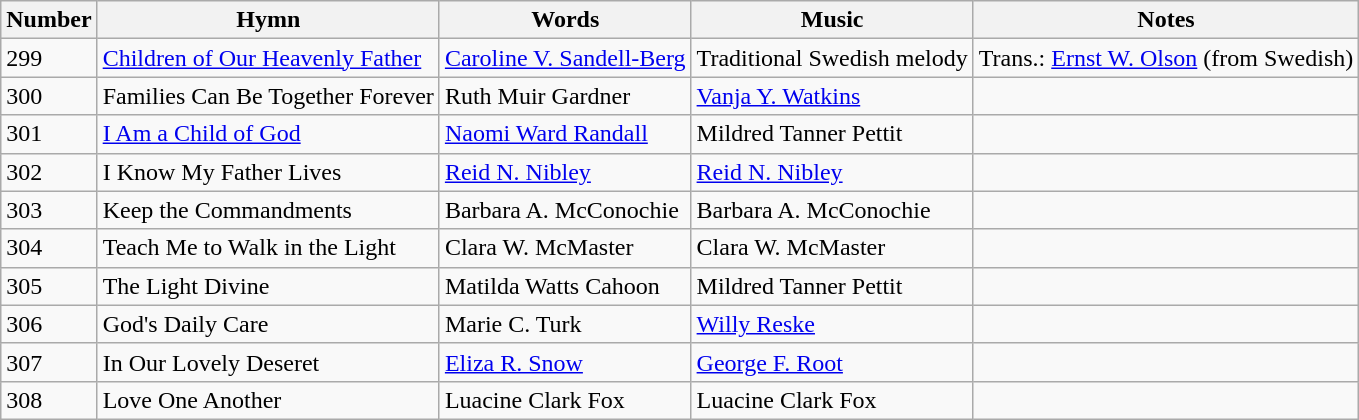<table class="wikitable mw-collapsible mw-collapsed">
<tr>
<th>Number</th>
<th>Hymn</th>
<th>Words</th>
<th>Music</th>
<th>Notes</th>
</tr>
<tr>
<td>299</td>
<td><a href='#'>Children of Our Heavenly Father</a></td>
<td><a href='#'>Caroline V. Sandell-Berg</a></td>
<td>Traditional Swedish melody</td>
<td>Trans.: <a href='#'>Ernst W. Olson</a> (from Swedish)</td>
</tr>
<tr>
<td>300</td>
<td>Families Can Be Together Forever</td>
<td>Ruth Muir Gardner</td>
<td><a href='#'>Vanja Y. Watkins</a></td>
<td></td>
</tr>
<tr>
<td>301</td>
<td><a href='#'>I Am a Child of God</a></td>
<td><a href='#'>Naomi Ward Randall</a></td>
<td>Mildred Tanner Pettit</td>
<td></td>
</tr>
<tr>
<td>302</td>
<td>I Know My Father Lives</td>
<td><a href='#'>Reid N. Nibley</a></td>
<td><a href='#'>Reid N. Nibley</a></td>
<td></td>
</tr>
<tr>
<td>303</td>
<td>Keep the Commandments</td>
<td>Barbara A. McConochie</td>
<td>Barbara A. McConochie</td>
<td></td>
</tr>
<tr>
<td>304</td>
<td>Teach Me to Walk in the Light</td>
<td>Clara W. McMaster</td>
<td>Clara W. McMaster</td>
<td></td>
</tr>
<tr>
<td>305</td>
<td>The Light Divine</td>
<td>Matilda Watts Cahoon</td>
<td>Mildred Tanner Pettit</td>
<td></td>
</tr>
<tr>
<td>306</td>
<td>God's Daily Care</td>
<td>Marie C. Turk</td>
<td><a href='#'>Willy Reske</a></td>
<td></td>
</tr>
<tr>
<td>307</td>
<td>In Our Lovely Deseret</td>
<td><a href='#'>Eliza R. Snow</a></td>
<td><a href='#'>George F. Root</a></td>
<td></td>
</tr>
<tr>
<td>308</td>
<td>Love One Another</td>
<td>Luacine Clark Fox</td>
<td>Luacine Clark Fox</td>
<td></td>
</tr>
</table>
